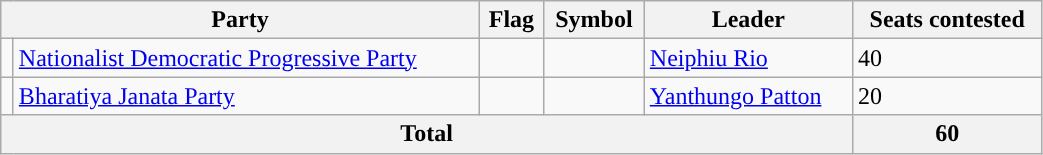<table class="wikitable"  width="55%">
<tr>
<th colspan="2">Party</th>
<th>Flag</th>
<th>Symbol</th>
<th>Leader</th>
<th>Seats contested</th>
</tr>
<tr>
<td style="text-align:center; background:"></td>
<td><a href='#'>Nationalist Democratic Progressive Party</a></td>
<td></td>
<td></td>
<td><a href='#'>Neiphiu Rio</a></td>
<td>40</td>
</tr>
<tr>
<td style="text-align:center; background:"></td>
<td><a href='#'>Bharatiya Janata Party</a></td>
<td></td>
<td></td>
<td><a href='#'>Yanthungo Patton</a></td>
<td>20</td>
</tr>
<tr>
<th colspan="5">Total</th>
<th>60</th>
</tr>
</table>
